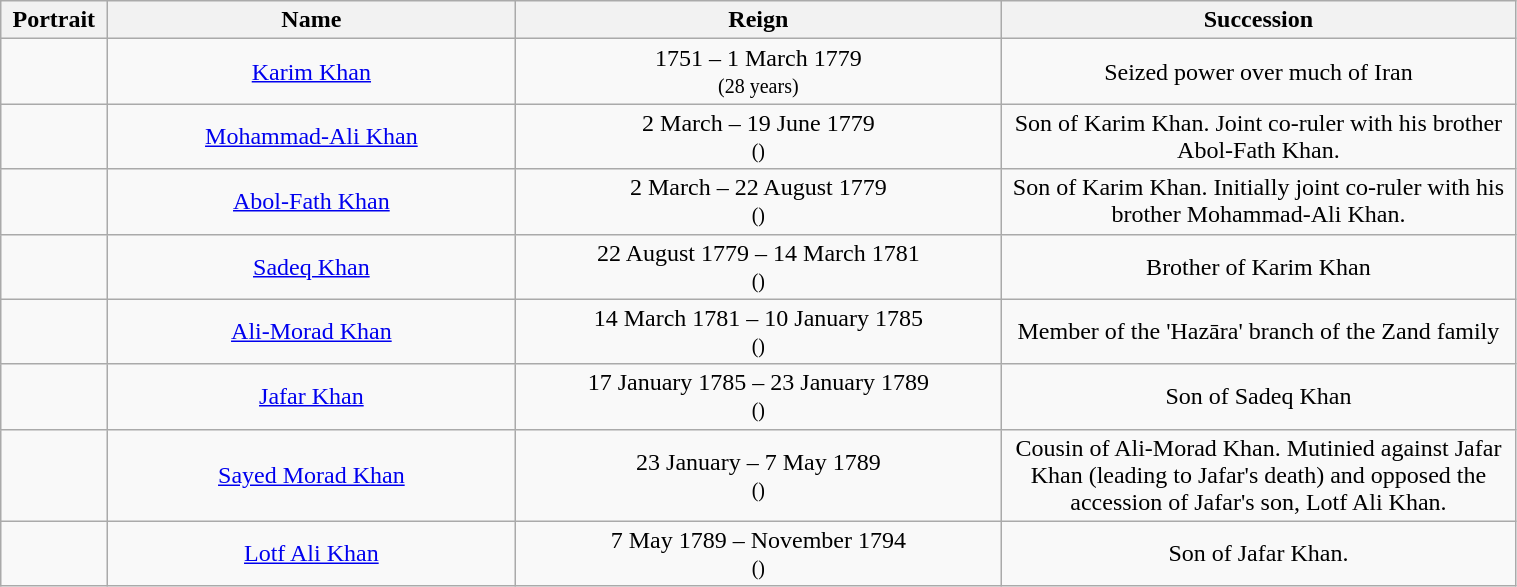<table class="wikitable" style="text-align:center; width:80%;">
<tr>
<th width="7%">Portrait</th>
<th width="27%">Name</th>
<th width="32%">Reign</th>
<th width="34%">Succession</th>
</tr>
<tr>
<td></td>
<td><a href='#'>Karim Khan</a></td>
<td>1751 – 1 March 1779<em></em><br><small>(28 years)</small></td>
<td>Seized power over much of Iran</td>
</tr>
<tr>
<td></td>
<td><a href='#'>Mohammad-Ali Khan</a></td>
<td>2 March – 19 June 1779<br><small>()</small></td>
<td>Son of Karim Khan.<em></em> Joint co-ruler with his brother Abol-Fath Khan.</td>
</tr>
<tr>
<td></td>
<td><a href='#'>Abol-Fath Khan</a></td>
<td>2 March – 22 August 1779<br><small>()</small></td>
<td>Son of Karim Khan.<em></em> Initially joint co-ruler with his brother Mohammad-Ali Khan.</td>
</tr>
<tr>
<td></td>
<td><a href='#'>Sadeq Khan</a></td>
<td>22 August 1779 – 14 March 1781<br><small>()</small></td>
<td>Brother of Karim Khan<em></em></td>
</tr>
<tr>
<td></td>
<td><a href='#'>Ali-Morad Khan</a></td>
<td>14 March 1781 – 10 January 1785<br><small>()</small></td>
<td>Member of the 'Hazāra' branch of the Zand family<em></em></td>
</tr>
<tr>
<td></td>
<td><a href='#'>Jafar Khan</a></td>
<td>17 January 1785 – 23 January 1789<br><small>()</small></td>
<td>Son of Sadeq Khan<em></em></td>
</tr>
<tr>
<td></td>
<td><a href='#'>Sayed Morad Khan</a></td>
<td>23 January – 7 May 1789<br><small>()</small></td>
<td>Cousin of Ali-Morad Khan. Mutinied against Jafar Khan (leading to Jafar's death) and opposed the accession of Jafar's son, Lotf Ali Khan.<em></em></td>
</tr>
<tr>
<td></td>
<td><a href='#'>Lotf Ali Khan</a></td>
<td>7 May 1789 – November 1794<em></em><br><small>()</small></td>
<td>Son of Jafar Khan.</td>
</tr>
</table>
